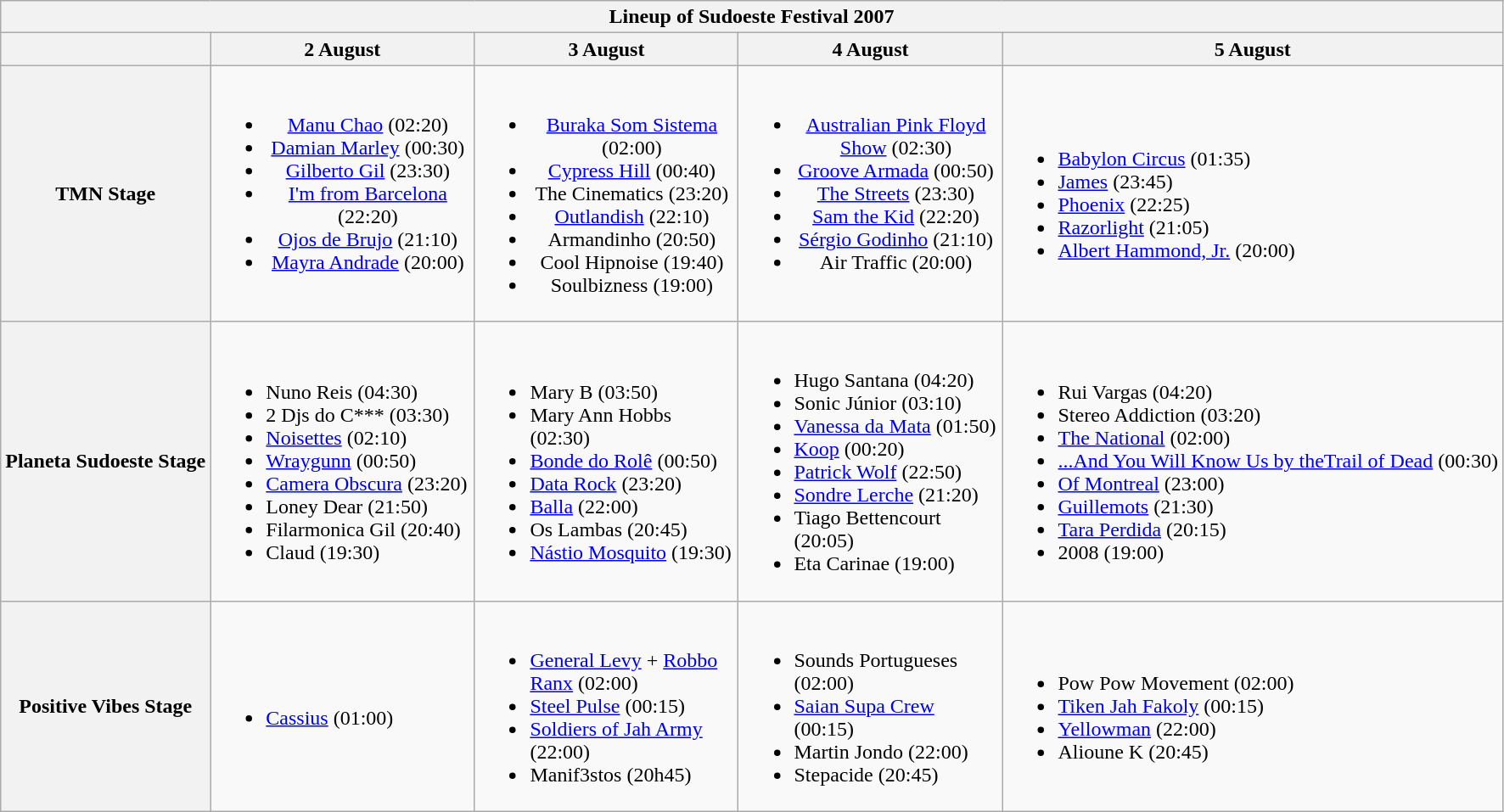<table class="wikitable mw-collapsible">
<tr>
<th colspan="5">Lineup of Sudoeste Festival 2007</th>
</tr>
<tr>
<th></th>
<th>2 August</th>
<th>3 August</th>
<th>4 August</th>
<th>5 August</th>
</tr>
<tr>
<th><strong>TMN Stage</strong></th>
<td width="200" align="center" valign="top"><br><ul><li><a href='#'>Manu Chao</a>  (02:20)</li><li><a href='#'>Damian Marley</a> (00:30)</li><li><a href='#'>Gilberto Gil</a> (23:30)</li><li><a href='#'>I'm from Barcelona</a> (22:20)</li><li><a href='#'>Ojos de Brujo</a> (21:10)</li><li><a href='#'>Mayra Andrade</a> (20:00)</li></ul></td>
<td width="200" align="center" valign="top"><br><ul><li><a href='#'>Buraka Som Sistema</a> (02:00)</li><li><a href='#'>Cypress Hill</a> (00:40)</li><li>The Cinematics (23:20)</li><li><a href='#'>Outlandish</a> (22:10)</li><li>Armandinho (20:50)</li><li>Cool Hipnoise (19:40)</li><li>Soulbizness (19:00)</li></ul></td>
<td width="200" align="center" valign="top"><br><ul><li><a href='#'>Australian Pink Floyd Show</a> (02:30)</li><li><a href='#'>Groove Armada</a> (00:50)</li><li><a href='#'>The Streets</a> (23:30)</li><li><a href='#'>Sam the Kid</a> (22:20)</li><li><a href='#'>Sérgio Godinho</a> (21:10)</li><li>Air Traffic (20:00)</li></ul></td>
<td><br><ul><li><a href='#'>Babylon Circus</a> (01:35)</li><li><a href='#'>James</a> (23:45)</li><li><a href='#'>Phoenix</a> (22:25)</li><li><a href='#'>Razorlight</a> (21:05)</li><li><a href='#'>Albert Hammond, Jr.</a> (20:00)</li></ul></td>
</tr>
<tr>
<th><strong>Planeta Sudoeste Stage</strong></th>
<td><br><ul><li>Nuno Reis (04:30)</li><li>2 Djs do C*** (03:30)</li><li><a href='#'>Noisettes</a> (02:10)</li><li><a href='#'>Wraygunn</a> (00:50)</li><li><a href='#'>Camera Obscura</a> (23:20)</li><li>Loney Dear (21:50)</li><li>Filarmonica Gil (20:40)</li><li>Claud (19:30)</li></ul></td>
<td><br><ul><li>Mary B (03:50)</li><li>Mary Ann Hobbs (02:30)</li><li><a href='#'>Bonde do Rolê</a> (00:50)</li><li><a href='#'>Data Rock</a> (23:20)</li><li><a href='#'>Balla</a> (22:00)</li><li>Os Lambas (20:45)</li><li><a href='#'>Nástio Mosquito</a> (19:30)</li></ul></td>
<td><br><ul><li>Hugo Santana (04:20)</li><li>Sonic Júnior (03:10)</li><li><a href='#'>Vanessa da Mata</a> (01:50)</li><li><a href='#'>Koop</a> (00:20)</li><li><a href='#'>Patrick Wolf</a> (22:50)</li><li><a href='#'>Sondre Lerche</a> (21:20)</li><li>Tiago Bettencourt (20:05)</li><li>Eta Carinae (19:00)</li></ul></td>
<td><br><ul><li>Rui Vargas (04:20)</li><li>Stereo Addiction (03:20)</li><li><a href='#'>The National</a> (02:00)</li><li><a href='#'>...And You Will Know Us by theTrail of Dead</a> (00:30)</li><li><a href='#'>Of Montreal</a> (23:00)</li><li><a href='#'>Guillemots</a> (21:30)</li><li><a href='#'>Tara Perdida</a> (20:15)</li><li>2008 (19:00)</li></ul></td>
</tr>
<tr>
<th><strong>Positive Vibes Stage</strong></th>
<td><br><ul><li><a href='#'>Cassius</a> (01:00)</li></ul></td>
<td><br><ul><li><a href='#'>General Levy</a> + <a href='#'>Robbo Ranx</a> (02:00)</li><li><a href='#'>Steel Pulse</a> (00:15)</li><li><a href='#'>Soldiers of Jah Army</a> (22:00)</li><li>Manif3stos (20h45)</li></ul></td>
<td><br><ul><li>Sounds Portugueses (02:00)</li><li><a href='#'>Saian Supa Crew</a> (00:15)</li><li>Martin Jondo (22:00)</li><li>Stepacide (20:45)</li></ul></td>
<td><br><ul><li>Pow Pow Movement (02:00)</li><li><a href='#'>Tiken Jah Fakoly</a> (00:15)</li><li><a href='#'>Yellowman</a> (22:00)</li><li>Alioune K (20:45)</li></ul></td>
</tr>
</table>
